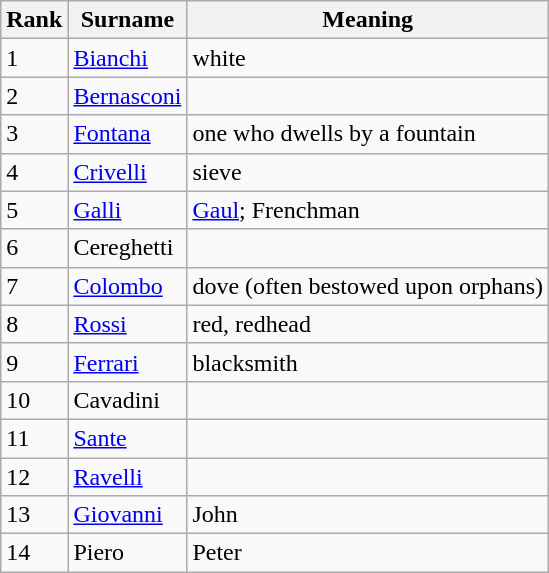<table class="wikitable">
<tr>
<th>Rank</th>
<th>Surname</th>
<th>Meaning</th>
</tr>
<tr>
<td>1</td>
<td><a href='#'>Bianchi</a></td>
<td>white</td>
</tr>
<tr>
<td>2</td>
<td><a href='#'>Bernasconi</a></td>
<td></td>
</tr>
<tr>
<td>3</td>
<td><a href='#'>Fontana</a></td>
<td>one who dwells by a fountain</td>
</tr>
<tr>
<td>4</td>
<td><a href='#'>Crivelli</a></td>
<td>sieve</td>
</tr>
<tr>
<td>5</td>
<td><a href='#'>Galli</a></td>
<td><a href='#'>Gaul</a>; Frenchman</td>
</tr>
<tr>
<td>6</td>
<td>Cereghetti</td>
<td></td>
</tr>
<tr>
<td>7</td>
<td><a href='#'>Colombo</a></td>
<td>dove (often bestowed upon orphans)</td>
</tr>
<tr>
<td>8</td>
<td><a href='#'>Rossi</a></td>
<td>red, redhead</td>
</tr>
<tr>
<td>9</td>
<td><a href='#'>Ferrari</a></td>
<td>blacksmith</td>
</tr>
<tr>
<td>10</td>
<td>Cavadini</td>
<td></td>
</tr>
<tr>
<td>11</td>
<td><a href='#'>Sante</a></td>
<td></td>
</tr>
<tr>
<td>12</td>
<td><a href='#'>Ravelli</a></td>
<td></td>
</tr>
<tr>
<td>13</td>
<td><a href='#'>Giovanni</a></td>
<td>John</td>
</tr>
<tr>
<td>14</td>
<td>Piero</td>
<td>Peter</td>
</tr>
</table>
